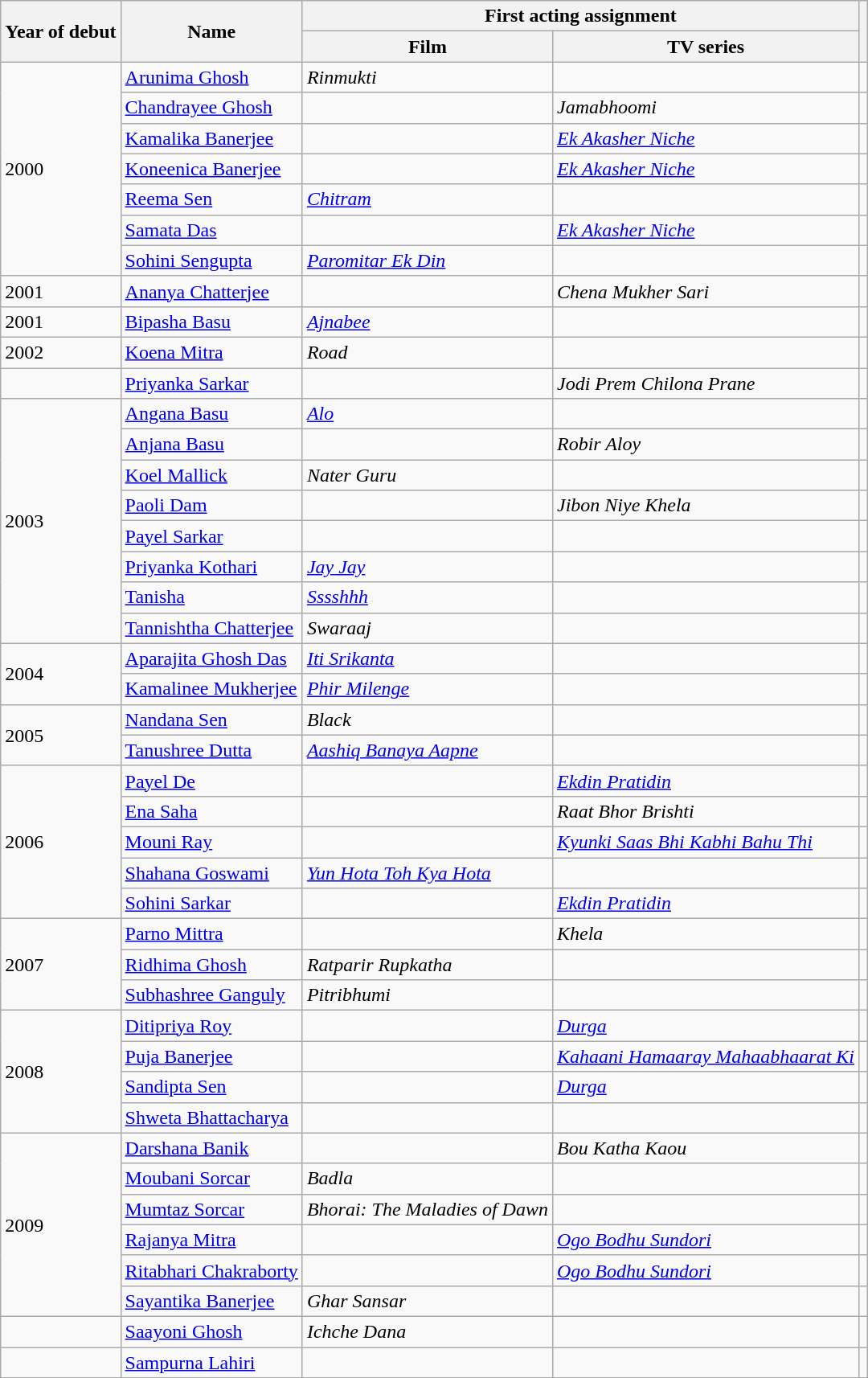<table class="wikitable">
<tr>
<th rowspan="2">Year of debut</th>
<th rowspan="2">Name</th>
<th colspan="2">First acting assignment</th>
<th rowspan="2"></th>
</tr>
<tr>
<th>Film</th>
<th>TV series</th>
</tr>
<tr>
<td rowspan="7">2000</td>
<td><a href='#'>Arunima Ghosh</a></td>
<td><em>Rinmukti</em></td>
<td></td>
<td></td>
</tr>
<tr>
<td><a href='#'>Chandrayee Ghosh</a></td>
<td></td>
<td><em>Jamabhoomi</em></td>
<td></td>
</tr>
<tr>
<td><a href='#'>Kamalika Banerjee</a></td>
<td></td>
<td><em><a href='#'>Ek Akasher Niche</a></em></td>
<td></td>
</tr>
<tr>
<td><a href='#'>Koneenica Banerjee</a></td>
<td></td>
<td><em><a href='#'>Ek Akasher Niche</a></em></td>
<td></td>
</tr>
<tr>
<td><a href='#'>Reema Sen</a></td>
<td><em><a href='#'>Chitram</a></em></td>
<td></td>
<td></td>
</tr>
<tr>
<td><a href='#'>Samata Das</a></td>
<td></td>
<td><em><a href='#'>Ek Akasher Niche</a></em></td>
<td></td>
</tr>
<tr>
<td><a href='#'>Sohini Sengupta</a></td>
<td><em><a href='#'>Paromitar Ek Din</a></em></td>
<td></td>
<td></td>
</tr>
<tr>
<td>2001</td>
<td><a href='#'>Ananya Chatterjee</a></td>
<td></td>
<td><em>Chena Mukher Sari</em></td>
<td></td>
</tr>
<tr>
<td>2001</td>
<td><a href='#'>Bipasha Basu</a></td>
<td><em><a href='#'>Ajnabee</a></em></td>
<td></td>
<td></td>
</tr>
<tr>
<td>2002</td>
<td><a href='#'>Koena Mitra</a></td>
<td><em>Road</em></td>
<td></td>
<td></td>
</tr>
<tr>
<td></td>
<td><a href='#'>Priyanka Sarkar</a></td>
<td></td>
<td><em>Jodi Prem Chilona Prane</em></td>
<td></td>
</tr>
<tr>
<td rowspan="8">2003</td>
<td><a href='#'>Angana Basu</a></td>
<td><em><a href='#'>Alo</a></em></td>
<td></td>
<td></td>
</tr>
<tr>
<td><a href='#'>Anjana Basu</a></td>
<td></td>
<td><em>Robir Aloy</em></td>
<td></td>
</tr>
<tr>
<td><a href='#'>Koel Mallick</a></td>
<td><em>Nater Guru</em></td>
<td></td>
<td></td>
</tr>
<tr>
<td><a href='#'>Paoli Dam</a></td>
<td></td>
<td><em>Jibon Niye Khela</em></td>
<td></td>
</tr>
<tr>
<td><a href='#'>Payel Sarkar</a></td>
<td></td>
<td></td>
<td></td>
</tr>
<tr>
<td><a href='#'>Priyanka Kothari</a></td>
<td><em><a href='#'>Jay Jay</a></em></td>
<td></td>
<td></td>
</tr>
<tr>
<td><a href='#'>Tanisha</a></td>
<td><em><a href='#'>Sssshhh</a></em></td>
<td></td>
<td></td>
</tr>
<tr>
<td><a href='#'>Tannishtha Chatterjee</a></td>
<td><em>Swaraaj</em></td>
<td></td>
<td></td>
</tr>
<tr>
<td rowspan="2">2004</td>
<td><a href='#'>Aparajita Ghosh Das</a></td>
<td><em><a href='#'>Iti Srikanta</a></em></td>
<td></td>
<td></td>
</tr>
<tr>
<td><a href='#'>Kamalinee Mukherjee</a></td>
<td><em><a href='#'>Phir Milenge</a></em></td>
<td></td>
<td></td>
</tr>
<tr>
<td rowspan="2">2005</td>
<td><a href='#'>Nandana Sen</a></td>
<td><em>Black</em></td>
<td></td>
<td></td>
</tr>
<tr>
<td><a href='#'>Tanushree Dutta</a></td>
<td><em><a href='#'>Aashiq Banaya Aapne</a></em></td>
<td></td>
<td></td>
</tr>
<tr>
<td rowspan="5">2006</td>
<td><a href='#'>Payel De</a></td>
<td></td>
<td><em><a href='#'>Ekdin Pratidin</a></em></td>
<td></td>
</tr>
<tr>
<td><a href='#'>Ena Saha</a></td>
<td></td>
<td><em>Raat Bhor Brishti</em></td>
<td></td>
</tr>
<tr>
<td><a href='#'>Mouni Ray</a></td>
<td></td>
<td><em><a href='#'>Kyunki Saas Bhi Kabhi Bahu Thi</a></em></td>
<td></td>
</tr>
<tr>
<td><a href='#'>Shahana Goswami</a></td>
<td><em><a href='#'>Yun Hota Toh Kya Hota</a></em></td>
<td></td>
<td></td>
</tr>
<tr>
<td><a href='#'>Sohini Sarkar</a></td>
<td></td>
<td><em><a href='#'>Ekdin Pratidin</a></em></td>
<td></td>
</tr>
<tr>
<td rowspan="3">2007</td>
<td><a href='#'>Parno Mittra</a></td>
<td></td>
<td><em>Khela</em></td>
<td></td>
</tr>
<tr>
<td><a href='#'>Ridhima Ghosh</a></td>
<td><em>Ratparir Rupkatha</em></td>
<td></td>
<td></td>
</tr>
<tr>
<td><a href='#'>Subhashree Ganguly</a></td>
<td><em>Pitribhumi</em></td>
<td></td>
<td></td>
</tr>
<tr>
<td rowspan="4">2008</td>
<td><a href='#'>Ditipriya Roy</a></td>
<td></td>
<td><em><a href='#'>Durga</a></em></td>
<td></td>
</tr>
<tr>
<td><a href='#'>Puja Banerjee</a></td>
<td></td>
<td><em><a href='#'>Kahaani Hamaaray Mahaabhaarat Ki</a></em></td>
<td></td>
</tr>
<tr>
<td><a href='#'>Sandipta Sen</a></td>
<td></td>
<td><em><a href='#'>Durga</a></em></td>
<td></td>
</tr>
<tr>
<td><a href='#'>Shweta Bhattacharya</a></td>
<td></td>
<td></td>
<td></td>
</tr>
<tr>
<td rowspan="6">2009</td>
<td><a href='#'>Darshana Banik</a></td>
<td></td>
<td><em>Bou Katha Kaou</em></td>
<td></td>
</tr>
<tr>
<td><a href='#'>Moubani Sorcar</a></td>
<td><em>Badla</em></td>
<td></td>
<td></td>
</tr>
<tr>
<td><a href='#'>Mumtaz Sorcar</a></td>
<td><em>Bhorai: The Maladies of Dawn</em></td>
<td></td>
<td></td>
</tr>
<tr>
<td><a href='#'>Rajanya Mitra</a></td>
<td></td>
<td><em><a href='#'>Ogo Bodhu Sundori</a></em></td>
<td></td>
</tr>
<tr>
<td><a href='#'>Ritabhari Chakraborty</a></td>
<td></td>
<td><em><a href='#'>Ogo Bodhu Sundori</a></em></td>
<td></td>
</tr>
<tr>
<td><a href='#'>Sayantika Banerjee</a></td>
<td><em>Ghar Sansar</em></td>
<td></td>
<td></td>
</tr>
<tr>
<td></td>
<td><a href='#'>Saayoni Ghosh</a></td>
<td><em>Ichche Dana</em></td>
<td></td>
<td></td>
</tr>
<tr>
<td></td>
<td><a href='#'>Sampurna Lahiri</a></td>
<td></td>
<td></td>
<td></td>
</tr>
</table>
